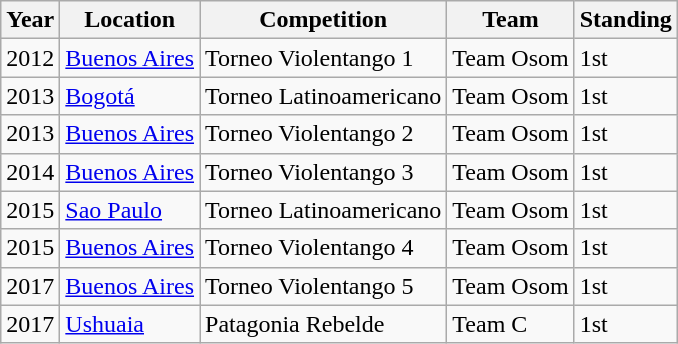<table class="wikitable">
<tr>
<th>Year</th>
<th>Location</th>
<th>Competition</th>
<th>Team</th>
<th>Standing</th>
</tr>
<tr>
<td>2012</td>
<td><a href='#'>Buenos Aires</a></td>
<td>Torneo Violentango 1</td>
<td>Team Osom</td>
<td>1st</td>
</tr>
<tr>
<td>2013</td>
<td><a href='#'>Bogotá</a></td>
<td>Torneo Latinoamericano</td>
<td>Team Osom</td>
<td>1st</td>
</tr>
<tr>
<td>2013</td>
<td><a href='#'>Buenos Aires</a></td>
<td>Torneo Violentango 2</td>
<td>Team Osom</td>
<td>1st</td>
</tr>
<tr>
<td>2014</td>
<td><a href='#'>Buenos Aires</a></td>
<td>Torneo Violentango 3</td>
<td>Team Osom</td>
<td>1st</td>
</tr>
<tr>
<td>2015</td>
<td><a href='#'>Sao Paulo</a></td>
<td>Torneo Latinoamericano</td>
<td>Team Osom</td>
<td>1st</td>
</tr>
<tr>
<td>2015</td>
<td><a href='#'>Buenos Aires</a></td>
<td>Torneo Violentango 4</td>
<td>Team Osom</td>
<td>1st</td>
</tr>
<tr>
<td>2017</td>
<td><a href='#'>Buenos Aires</a></td>
<td>Torneo Violentango 5</td>
<td>Team Osom</td>
<td>1st</td>
</tr>
<tr>
<td>2017</td>
<td><a href='#'>Ushuaia</a></td>
<td>Patagonia Rebelde</td>
<td>Team C</td>
<td>1st</td>
</tr>
</table>
